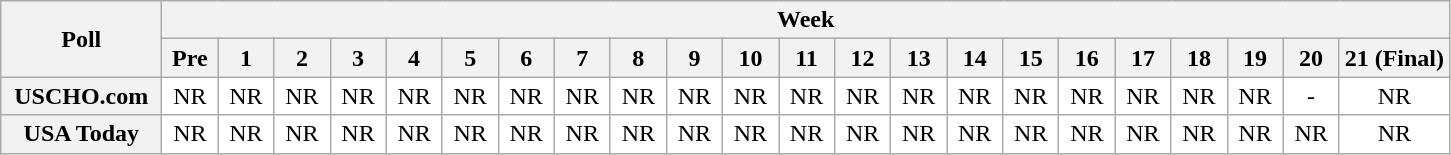<table class="wikitable" style="white-space:nowrap;">
<tr>
<th scope="col" width="100" rowspan="2">Poll</th>
<th colspan="25">Week</th>
</tr>
<tr>
<th scope="col" width="30">Pre</th>
<th scope="col" width="30">1</th>
<th scope="col" width="30">2</th>
<th scope="col" width="30">3</th>
<th scope="col" width="30">4</th>
<th scope="col" width="30">5</th>
<th scope="col" width="30">6</th>
<th scope="col" width="30">7</th>
<th scope="col" width="30">8</th>
<th scope="col" width="30">9</th>
<th scope="col" width="30">10</th>
<th scope="col" width="30">11</th>
<th scope="col" width="30">12</th>
<th scope="col" width="30">13</th>
<th scope="col" width="30">14</th>
<th scope="col" width="30">15</th>
<th scope="col" width="30">16</th>
<th scope="col" width="30">17</th>
<th scope="col" width="30">18</th>
<th scope="col" width="30">19</th>
<th scope="col" width="30">20</th>
<th scope="col" width="30">21 (Final)</th>
</tr>
<tr style="text-align:center;">
<th>USCHO.com</th>
<td bgcolor=FFFFFF>NR</td>
<td bgcolor=FFFFFF>NR</td>
<td bgcolor=FFFFFF>NR</td>
<td bgcolor=FFFFFF>NR</td>
<td bgcolor=FFFFFF>NR</td>
<td bgcolor=FFFFFF>NR</td>
<td bgcolor=FFFFFF>NR</td>
<td bgcolor=FFFFFF>NR</td>
<td bgcolor=FFFFFF>NR</td>
<td bgcolor=FFFFFF>NR</td>
<td bgcolor=FFFFFF>NR</td>
<td bgcolor=FFFFFF>NR</td>
<td bgcolor=FFFFFF>NR</td>
<td bgcolor=FFFFFF>NR</td>
<td bgcolor=FFFFFF>NR</td>
<td bgcolor=FFFFFF>NR</td>
<td bgcolor=FFFFFF>NR</td>
<td bgcolor=FFFFFF>NR</td>
<td bgcolor=FFFFFF>NR</td>
<td bgcolor=FFFFFF>NR</td>
<td bgcolor=FFFFFF>-</td>
<td bgcolor=FFFFFF>NR</td>
</tr>
<tr style="text-align:center;">
<th>USA Today</th>
<td bgcolor=FFFFFF>NR</td>
<td bgcolor=FFFFFF>NR</td>
<td bgcolor=FFFFFF>NR</td>
<td bgcolor=FFFFFF>NR</td>
<td bgcolor=FFFFFF>NR</td>
<td bgcolor=FFFFFF>NR</td>
<td bgcolor=FFFFFF>NR</td>
<td bgcolor=FFFFFF>NR</td>
<td bgcolor=FFFFFF>NR</td>
<td bgcolor=FFFFFF>NR</td>
<td bgcolor=FFFFFF>NR</td>
<td bgcolor=FFFFFF>NR</td>
<td bgcolor=FFFFFF>NR</td>
<td bgcolor=FFFFFF>NR</td>
<td bgcolor=FFFFFF>NR</td>
<td bgcolor=FFFFFF>NR</td>
<td bgcolor=FFFFFF>NR</td>
<td bgcolor=FFFFFF>NR</td>
<td bgcolor=FFFFFF>NR</td>
<td bgcolor=FFFFFF>NR</td>
<td bgcolor=FFFFFF>NR</td>
<td bgcolor=FFFFFF>NR</td>
</tr>
</table>
